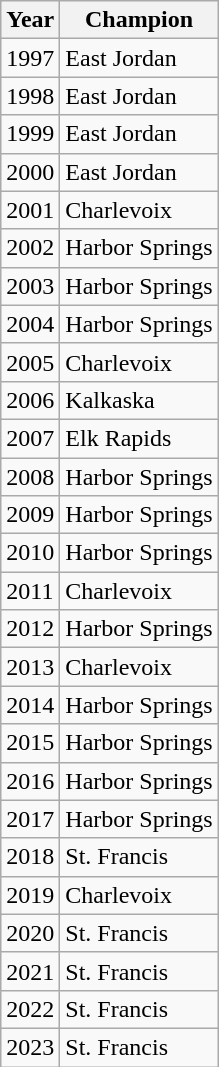<table class=wikitable>
<tr>
<th>Year</th>
<th>Champion</th>
</tr>
<tr>
<td>1997</td>
<td>East Jordan</td>
</tr>
<tr>
<td>1998</td>
<td>East Jordan</td>
</tr>
<tr>
<td>1999</td>
<td>East Jordan</td>
</tr>
<tr>
<td>2000</td>
<td>East Jordan</td>
</tr>
<tr>
<td>2001</td>
<td>Charlevoix</td>
</tr>
<tr>
<td>2002</td>
<td>Harbor Springs</td>
</tr>
<tr>
<td>2003</td>
<td>Harbor Springs</td>
</tr>
<tr>
<td>2004</td>
<td>Harbor Springs</td>
</tr>
<tr>
<td>2005</td>
<td>Charlevoix</td>
</tr>
<tr>
<td>2006</td>
<td>Kalkaska</td>
</tr>
<tr>
<td>2007</td>
<td>Elk Rapids</td>
</tr>
<tr>
<td>2008</td>
<td>Harbor Springs</td>
</tr>
<tr>
<td>2009</td>
<td>Harbor Springs</td>
</tr>
<tr>
<td>2010</td>
<td>Harbor Springs</td>
</tr>
<tr>
<td>2011</td>
<td>Charlevoix</td>
</tr>
<tr>
<td>2012</td>
<td>Harbor Springs</td>
</tr>
<tr>
<td>2013</td>
<td>Charlevoix</td>
</tr>
<tr>
<td>2014</td>
<td>Harbor Springs</td>
</tr>
<tr>
<td>2015</td>
<td>Harbor Springs</td>
</tr>
<tr>
<td>2016</td>
<td>Harbor Springs</td>
</tr>
<tr>
<td>2017</td>
<td>Harbor Springs</td>
</tr>
<tr>
<td>2018</td>
<td>St. Francis</td>
</tr>
<tr>
<td>2019</td>
<td>Charlevoix</td>
</tr>
<tr>
<td>2020</td>
<td>St. Francis</td>
</tr>
<tr>
<td>2021</td>
<td>St. Francis</td>
</tr>
<tr>
<td>2022</td>
<td>St. Francis</td>
</tr>
<tr>
<td>2023</td>
<td>St. Francis</td>
</tr>
</table>
